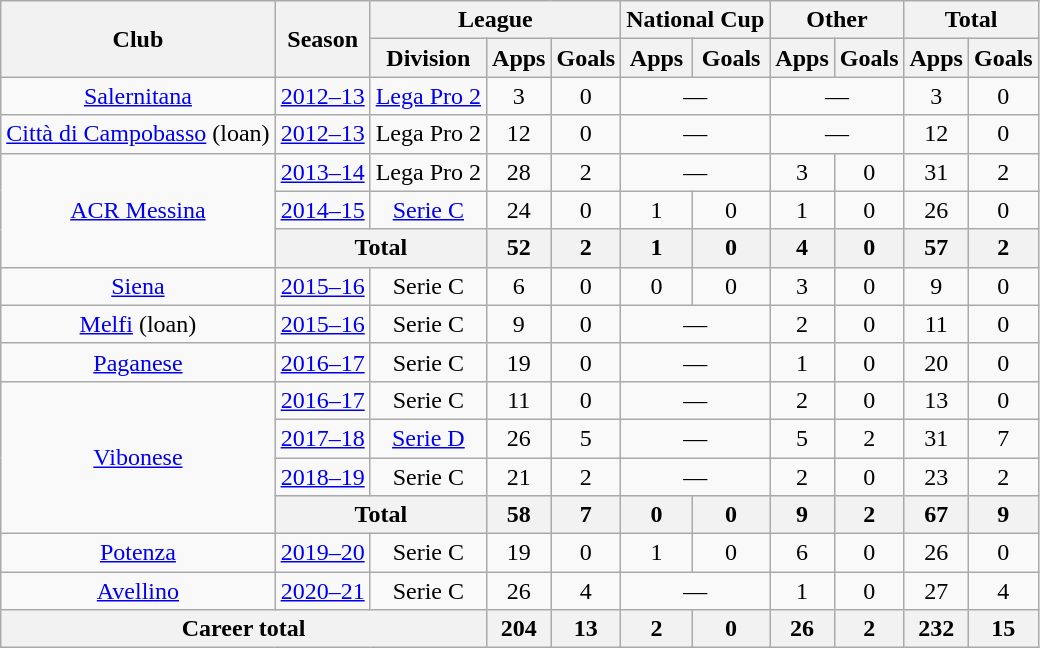<table class="wikitable" style="text-align:center">
<tr>
<th rowspan="2">Club</th>
<th rowspan="2">Season</th>
<th colspan="3">League</th>
<th colspan="2">National Cup</th>
<th colspan="2">Other</th>
<th colspan="2">Total</th>
</tr>
<tr>
<th>Division</th>
<th>Apps</th>
<th>Goals</th>
<th>Apps</th>
<th>Goals</th>
<th>Apps</th>
<th>Goals</th>
<th>Apps</th>
<th>Goals</th>
</tr>
<tr>
<td><a href='#'>Salernitana</a></td>
<td><a href='#'>2012–13</a></td>
<td><a href='#'>Lega Pro 2</a></td>
<td>3</td>
<td>0</td>
<td colspan="2">—</td>
<td colspan="2">—</td>
<td>3</td>
<td>0</td>
</tr>
<tr>
<td><a href='#'>Città di Campobasso</a> (loan)</td>
<td><a href='#'>2012–13</a></td>
<td>Lega Pro 2</td>
<td>12</td>
<td>0</td>
<td colspan="2">—</td>
<td colspan="2">—</td>
<td>12</td>
<td>0</td>
</tr>
<tr>
<td rowspan="3"><a href='#'>ACR Messina</a></td>
<td><a href='#'>2013–14</a></td>
<td>Lega Pro 2</td>
<td>28</td>
<td>2</td>
<td colspan="2">—</td>
<td>3</td>
<td>0</td>
<td>31</td>
<td>2</td>
</tr>
<tr>
<td><a href='#'>2014–15</a></td>
<td><a href='#'>Serie C</a></td>
<td>24</td>
<td>0</td>
<td>1</td>
<td>0</td>
<td>1</td>
<td>0</td>
<td>26</td>
<td>0</td>
</tr>
<tr>
<th colspan="2">Total</th>
<th>52</th>
<th>2</th>
<th>1</th>
<th>0</th>
<th>4</th>
<th>0</th>
<th>57</th>
<th>2</th>
</tr>
<tr>
<td><a href='#'>Siena</a></td>
<td><a href='#'>2015–16</a></td>
<td>Serie C</td>
<td>6</td>
<td>0</td>
<td>0</td>
<td>0</td>
<td>3</td>
<td>0</td>
<td>9</td>
<td>0</td>
</tr>
<tr>
<td><a href='#'>Melfi</a> (loan)</td>
<td><a href='#'>2015–16</a></td>
<td>Serie C</td>
<td>9</td>
<td>0</td>
<td colspan="2">—</td>
<td>2</td>
<td>0</td>
<td>11</td>
<td>0</td>
</tr>
<tr>
<td><a href='#'>Paganese</a></td>
<td><a href='#'>2016–17</a></td>
<td>Serie C</td>
<td>19</td>
<td>0</td>
<td colspan="2">—</td>
<td>1</td>
<td>0</td>
<td>20</td>
<td>0</td>
</tr>
<tr>
<td rowspan="4"><a href='#'>Vibonese</a></td>
<td><a href='#'>2016–17</a></td>
<td>Serie C</td>
<td>11</td>
<td>0</td>
<td colspan="2">—</td>
<td>2</td>
<td>0</td>
<td>13</td>
<td>0</td>
</tr>
<tr>
<td><a href='#'>2017–18</a></td>
<td><a href='#'>Serie D</a></td>
<td>26</td>
<td>5</td>
<td colspan="2">—</td>
<td>5</td>
<td>2</td>
<td>31</td>
<td>7</td>
</tr>
<tr>
<td><a href='#'>2018–19</a></td>
<td>Serie C</td>
<td>21</td>
<td>2</td>
<td colspan="2">—</td>
<td>2</td>
<td>0</td>
<td>23</td>
<td>2</td>
</tr>
<tr>
<th colspan="2">Total</th>
<th>58</th>
<th>7</th>
<th>0</th>
<th>0</th>
<th>9</th>
<th>2</th>
<th>67</th>
<th>9</th>
</tr>
<tr>
<td><a href='#'>Potenza</a></td>
<td><a href='#'>2019–20</a></td>
<td>Serie C</td>
<td>19</td>
<td>0</td>
<td>1</td>
<td>0</td>
<td>6</td>
<td>0</td>
<td>26</td>
<td>0</td>
</tr>
<tr>
<td><a href='#'>Avellino</a></td>
<td><a href='#'>2020–21</a></td>
<td>Serie C</td>
<td>26</td>
<td>4</td>
<td colspan="2">—</td>
<td>1</td>
<td>0</td>
<td>27</td>
<td>4</td>
</tr>
<tr>
<th colspan="3">Career total</th>
<th>204</th>
<th>13</th>
<th>2</th>
<th>0</th>
<th>26</th>
<th>2</th>
<th>232</th>
<th>15</th>
</tr>
</table>
